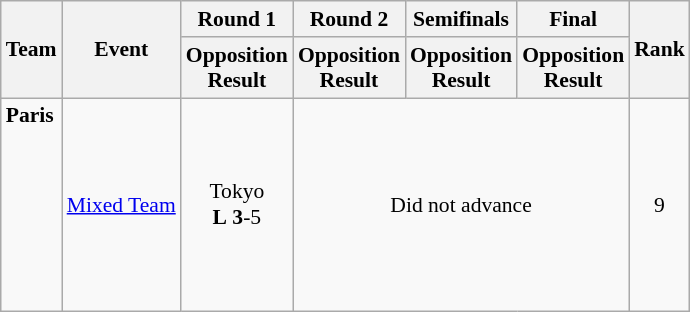<table class="wikitable" border="1" style="font-size:90%">
<tr>
<th rowspan=2>Team</th>
<th rowspan=2>Event</th>
<th>Round 1</th>
<th>Round 2</th>
<th>Semifinals</th>
<th>Final</th>
<th rowspan=2>Rank</th>
</tr>
<tr>
<th>Opposition<br>Result</th>
<th>Opposition<br>Result</th>
<th>Opposition<br>Result</th>
<th>Opposition<br>Result</th>
</tr>
<tr>
<td><strong>Paris</strong><br><br><br><br><br><br><br><br></td>
<td><a href='#'>Mixed Team</a></td>
<td align=center>Tokyo <br> <strong>L</strong> <strong>3</strong>-5</td>
<td align=center colspan=3>Did not advance</td>
<td align=center>9</td>
</tr>
</table>
